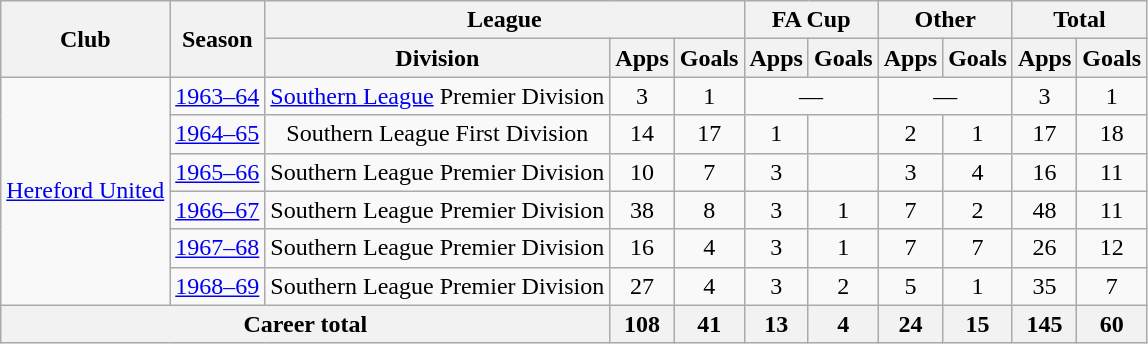<table class="wikitable" style="text-align:center">
<tr>
<th rowspan="2">Club</th>
<th rowspan="2">Season</th>
<th colspan="3">League</th>
<th colspan="2">FA Cup</th>
<th colspan="2">Other</th>
<th colspan="2">Total</th>
</tr>
<tr>
<th>Division</th>
<th>Apps</th>
<th>Goals</th>
<th>Apps</th>
<th>Goals</th>
<th>Apps</th>
<th>Goals</th>
<th>Apps</th>
<th>Goals</th>
</tr>
<tr>
<td rowspan="6"><a href='#'>Hereford United</a></td>
<td><a href='#'>1963–64</a></td>
<td><a href='#'>Southern League</a> Premier Division</td>
<td>3</td>
<td>1</td>
<td colspan="2">―</td>
<td colspan="2">―</td>
<td>3</td>
<td>1</td>
</tr>
<tr>
<td><a href='#'>1964–65</a></td>
<td>Southern League First Division</td>
<td>14</td>
<td>17</td>
<td>1</td>
<td></td>
<td>2</td>
<td>1</td>
<td>17</td>
<td>18</td>
</tr>
<tr>
<td><a href='#'>1965–66</a></td>
<td>Southern League Premier Division</td>
<td>10</td>
<td>7</td>
<td>3</td>
<td></td>
<td>3</td>
<td>4</td>
<td>16</td>
<td>11</td>
</tr>
<tr>
<td><a href='#'>1966–67</a></td>
<td>Southern League Premier Division</td>
<td>38</td>
<td>8</td>
<td>3</td>
<td>1</td>
<td>7</td>
<td>2</td>
<td>48</td>
<td>11</td>
</tr>
<tr>
<td><a href='#'>1967–68</a></td>
<td>Southern League Premier Division</td>
<td>16</td>
<td>4</td>
<td>3</td>
<td>1</td>
<td>7</td>
<td>7</td>
<td>26</td>
<td>12</td>
</tr>
<tr>
<td><a href='#'>1968–69</a></td>
<td>Southern League Premier Division</td>
<td>27</td>
<td>4</td>
<td>3</td>
<td>2</td>
<td>5</td>
<td>1</td>
<td>35</td>
<td>7</td>
</tr>
<tr>
<th colspan="3">Career total</th>
<th>108</th>
<th>41</th>
<th>13</th>
<th>4</th>
<th>24</th>
<th>15</th>
<th>145</th>
<th>60</th>
</tr>
</table>
